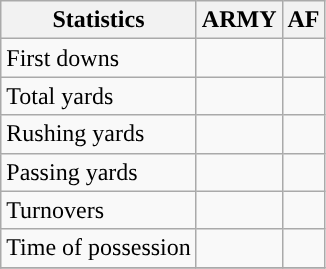<table class="wikitable">
<tr>
<th>Statistics</th>
<th>ARMY</th>
<th>AF</th>
</tr>
<tr>
<td>First downs</td>
<td></td>
<td></td>
</tr>
<tr>
<td>Total yards</td>
<td></td>
<td></td>
</tr>
<tr>
<td>Rushing yards</td>
<td></td>
<td></td>
</tr>
<tr>
<td>Passing yards</td>
<td></td>
<td></td>
</tr>
<tr>
<td>Turnovers</td>
<td></td>
<td></td>
</tr>
<tr>
<td>Time of possession</td>
<td></td>
<td></td>
</tr>
<tr>
</tr>
</table>
